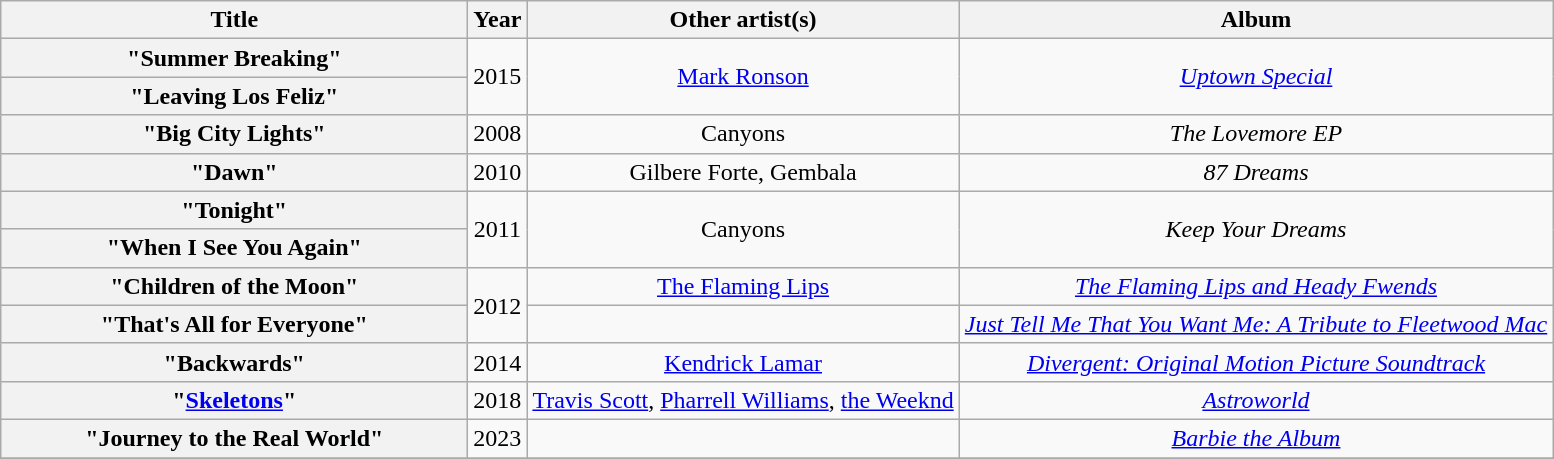<table class="wikitable plainrowheaders" style="text-align:center;">
<tr>
<th scope="col" style="width:19em;">Title</th>
<th scope="col">Year</th>
<th scope="col">Other artist(s)</th>
<th scope="col">Album</th>
</tr>
<tr>
<th scope="row">"Summer Breaking"</th>
<td rowspan="2">2015</td>
<td rowspan="2"><a href='#'>Mark Ronson</a></td>
<td rowspan="2"><em><a href='#'>Uptown Special</a></em></td>
</tr>
<tr>
<th scope="row">"Leaving Los Feliz"</th>
</tr>
<tr>
<th scope="row">"Big City Lights"</th>
<td>2008</td>
<td>Canyons</td>
<td><em>The Lovemore EP</em></td>
</tr>
<tr>
<th scope="row">"Dawn"</th>
<td>2010</td>
<td>Gilbere Forte, Gembala</td>
<td><em>87 Dreams</em></td>
</tr>
<tr>
<th scope="row">"Tonight"</th>
<td rowspan="2">2011</td>
<td rowspan="2">Canyons</td>
<td rowspan="2"><em>Keep Your Dreams</em></td>
</tr>
<tr>
<th scope="row">"When I See You Again"</th>
</tr>
<tr>
<th scope="row">"Children of the Moon"</th>
<td rowspan="2">2012</td>
<td><a href='#'>The Flaming Lips</a></td>
<td><em><a href='#'>The Flaming Lips and Heady Fwends</a></em></td>
</tr>
<tr>
<th scope="row">"That's All for Everyone"</th>
<td></td>
<td><em><a href='#'>Just Tell Me That You Want Me: A Tribute to Fleetwood Mac</a></em></td>
</tr>
<tr>
<th scope="row">"Backwards"</th>
<td>2014</td>
<td><a href='#'>Kendrick Lamar</a></td>
<td><em><a href='#'>Divergent: Original Motion Picture Soundtrack</a></em></td>
</tr>
<tr>
<th scope="row">"<a href='#'>Skeletons</a>"</th>
<td>2018</td>
<td><a href='#'>Travis Scott</a>, <a href='#'>Pharrell Williams</a>, <a href='#'>the Weeknd</a></td>
<td><em><a href='#'>Astroworld</a></em></td>
</tr>
<tr>
<th scope="row">"Journey to the Real World"</th>
<td>2023</td>
<td></td>
<td><em><a href='#'>Barbie the Album</a></em></td>
</tr>
<tr>
</tr>
</table>
